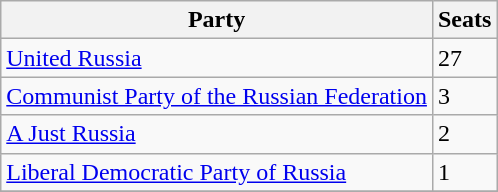<table class="wikitable">
<tr>
<th>Party</th>
<th>Seats</th>
</tr>
<tr>
<td><a href='#'>United Russia</a></td>
<td>27</td>
</tr>
<tr>
<td><a href='#'>Communist Party of the Russian Federation</a></td>
<td>3</td>
</tr>
<tr>
<td><a href='#'>A Just Russia</a></td>
<td>2</td>
</tr>
<tr>
<td><a href='#'>Liberal Democratic Party of Russia</a></td>
<td>1</td>
</tr>
<tr>
</tr>
</table>
